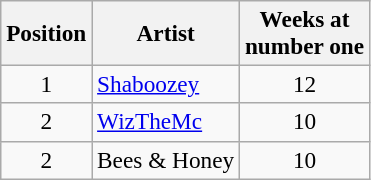<table class="wikitable sortable plainrowheaders" style="font-size:97%;">
<tr>
<th scope=col>Position</th>
<th scope=col>Artist</th>
<th scope=col>Weeks at<br>number one</th>
</tr>
<tr>
<td align=center>1</td>
<td><a href='#'>Shaboozey</a></td>
<td align=center>12</td>
</tr>
<tr>
<td align=center>2</td>
<td><a href='#'>WizTheMc</a></td>
<td align=center>10</td>
</tr>
<tr>
<td align=center>2</td>
<td>Bees & Honey</td>
<td align=center>10</td>
</tr>
</table>
